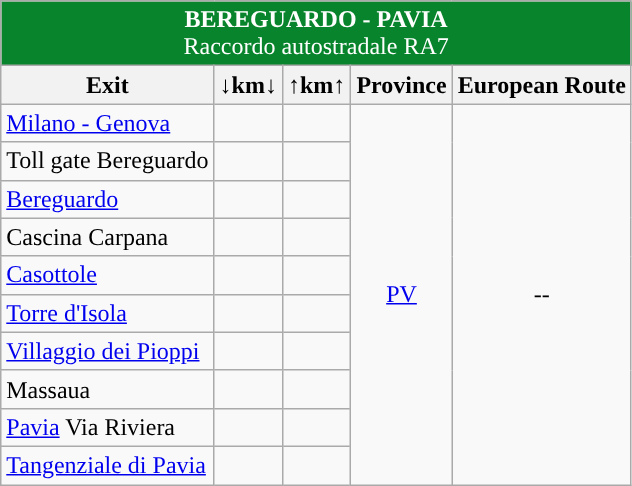<table class="wikitable">
<tr align="center" bgcolor="08842C" style="color: white;">
<td colspan="5"><strong> BEREGUARDO - PAVIA</strong><br>Raccordo autostradale RA7</td>
</tr>
<tr>
<th style="text-align:center;"><strong>Exit</strong></th>
<th style="text-align:center;"><strong>↓km↓</strong></th>
<th style="text-align:center;"><strong>↑km↑</strong></th>
<th align="center"><strong>Province</strong></th>
<th align="center"><strong>European Route</strong></th>
</tr>
<tr>
<td>  <a href='#'>Milano - Genova</a></td>
<td align="right"></td>
<td align="right"></td>
<td rowspan=10 align="center"><a href='#'>PV</a></td>
<td rowspan=10 align="center">--</td>
</tr>
<tr>
<td> Toll gate Bereguardo</td>
<td align="right"></td>
<td align="right"></td>
</tr>
<tr>
<td> <a href='#'>Bereguardo</a></td>
<td align="right"></td>
<td align="right"></td>
</tr>
<tr>
<td> Cascina Carpana</td>
<td align="right"></td>
<td align="right"></td>
</tr>
<tr>
<td> <a href='#'>Casottole</a></td>
<td align="right"></td>
<td align="right"></td>
</tr>
<tr>
<td> <a href='#'>Torre d'Isola</a></td>
<td align="right"></td>
<td align="right"></td>
</tr>
<tr>
<td> <a href='#'>Villaggio dei Pioppi</a></td>
<td align="right"></td>
<td align="right"></td>
</tr>
<tr>
<td> Massaua</td>
<td align="right"></td>
<td align="right"></td>
</tr>
<tr>
<td> <a href='#'>Pavia</a> Via Riviera</td>
<td align="right"></td>
<td align="right"></td>
</tr>
<tr>
<td>  <a href='#'>Tangenziale di Pavia</a></td>
<td align="right"></td>
<td align="right"></td>
</tr>
</table>
